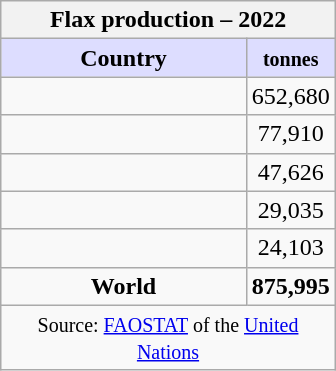<table class="wikitable" style="float:right; width:14em; text-align:center;">
<tr>
<th colspan="2">Flax production – 2022</th>
</tr>
<tr>
<th style="background:#ddf; width:75%;">Country</th>
<th style="background:#ddf; width:25%;"><small>tonnes</small></th>
</tr>
<tr>
<td></td>
<td>652,680</td>
</tr>
<tr>
<td></td>
<td>77,910</td>
</tr>
<tr>
<td></td>
<td>47,626</td>
</tr>
<tr>
<td></td>
<td>29,035</td>
</tr>
<tr>
<td></td>
<td>24,103</td>
</tr>
<tr>
<td><strong>World</strong></td>
<td><strong>875,995</strong></td>
</tr>
<tr>
<td colspan="2"><small>Source: <a href='#'>FAOSTAT</a> of the <a href='#'>United Nations</a></small></td>
</tr>
</table>
